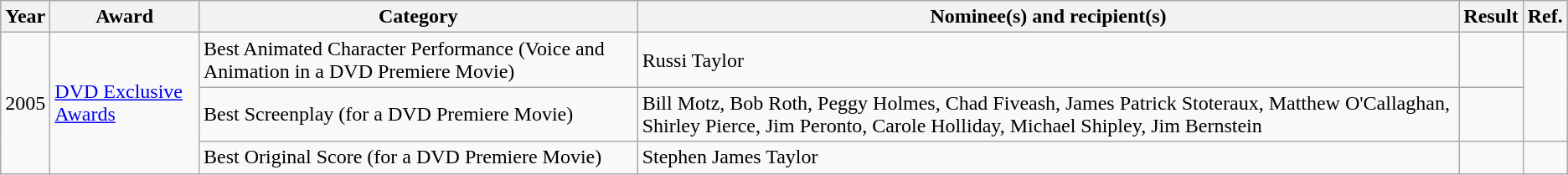<table class="wikitable">
<tr>
<th>Year</th>
<th>Award</th>
<th>Category</th>
<th>Nominee(s) and recipient(s)</th>
<th>Result</th>
<th>Ref.</th>
</tr>
<tr>
<td rowspan="3">2005</td>
<td rowspan="3"><a href='#'>DVD Exclusive Awards</a></td>
<td>Best Animated Character Performance (Voice and Animation in a DVD Premiere Movie)</td>
<td>Russi Taylor</td>
<td></td>
<td rowspan="2" style="text-align:center;"></td>
</tr>
<tr>
<td>Best Screenplay (for a DVD Premiere Movie)</td>
<td>Bill Motz, Bob Roth, Peggy Holmes, Chad Fiveash, James Patrick Stoteraux, Matthew O'Callaghan, Shirley Pierce, Jim Peronto, Carole Holliday, Michael Shipley, Jim Bernstein</td>
<td></td>
</tr>
<tr>
<td>Best Original Score (for a DVD Premiere Movie)</td>
<td>Stephen James Taylor</td>
<td></td>
<td style="text-align:center;"></td>
</tr>
</table>
